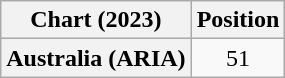<table class="wikitable plainrowheaders" style="text-align:center">
<tr>
<th scope="col">Chart (2023)</th>
<th scope="col">Position</th>
</tr>
<tr>
<th scope="row">Australia (ARIA)</th>
<td>51</td>
</tr>
</table>
